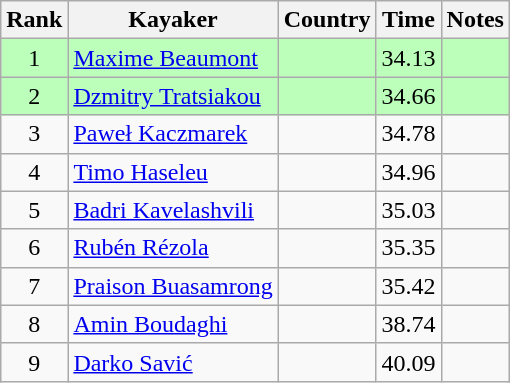<table class="wikitable" style="text-align:center">
<tr>
<th>Rank</th>
<th>Kayaker</th>
<th>Country</th>
<th>Time</th>
<th>Notes</th>
</tr>
<tr bgcolor=bbffbb>
<td>1</td>
<td align="left"><a href='#'>Maxime Beaumont</a></td>
<td align="left"></td>
<td>34.13</td>
<td></td>
</tr>
<tr bgcolor=bbffbb>
<td>2</td>
<td align="left"><a href='#'>Dzmitry Tratsiakou</a></td>
<td align="left"></td>
<td>34.66</td>
<td></td>
</tr>
<tr>
<td>3</td>
<td align="left"><a href='#'>Paweł Kaczmarek</a></td>
<td align="left"></td>
<td>34.78</td>
<td></td>
</tr>
<tr>
<td>4</td>
<td align="left"><a href='#'>Timo Haseleu</a></td>
<td align="left"></td>
<td>34.96</td>
<td></td>
</tr>
<tr>
<td>5</td>
<td align="left"><a href='#'>Badri Kavelashvili</a></td>
<td align="left"></td>
<td>35.03</td>
<td></td>
</tr>
<tr>
<td>6</td>
<td align="left"><a href='#'>Rubén Rézola</a></td>
<td align="left"></td>
<td>35.35</td>
<td></td>
</tr>
<tr>
<td>7</td>
<td align="left"><a href='#'>Praison Buasamrong</a></td>
<td align="left"></td>
<td>35.42</td>
<td></td>
</tr>
<tr>
<td>8</td>
<td align="left"><a href='#'>Amin Boudaghi</a></td>
<td align="left"></td>
<td>38.74</td>
<td></td>
</tr>
<tr>
<td>9</td>
<td align="left"><a href='#'>Darko Savić</a></td>
<td align="left"></td>
<td>40.09</td>
<td></td>
</tr>
</table>
